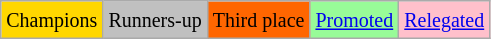<table class="wikitable">
<tr>
<td bgcolor=gold><small>Champions</small></td>
<td bgcolor=silver><small>Runners-up</small></td>
<td bgcolor=ff6600><small>Third place</small></td>
<td bgcolor=palegreen><small><a href='#'>Promoted</a></small></td>
<td bgcolor=pink><small><a href='#'>Relegated</a></small></td>
</tr>
</table>
